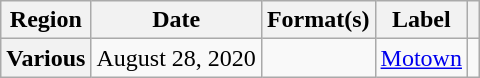<table class="wikitable plainrowheaders">
<tr>
<th scope="col">Region</th>
<th scope="col">Date</th>
<th scope="col">Format(s)</th>
<th scope="col">Label</th>
<th scope="col"></th>
</tr>
<tr>
<th scope="row">Various</th>
<td>August 28, 2020</td>
<td></td>
<td><a href='#'>Motown</a></td>
<td></td>
</tr>
</table>
